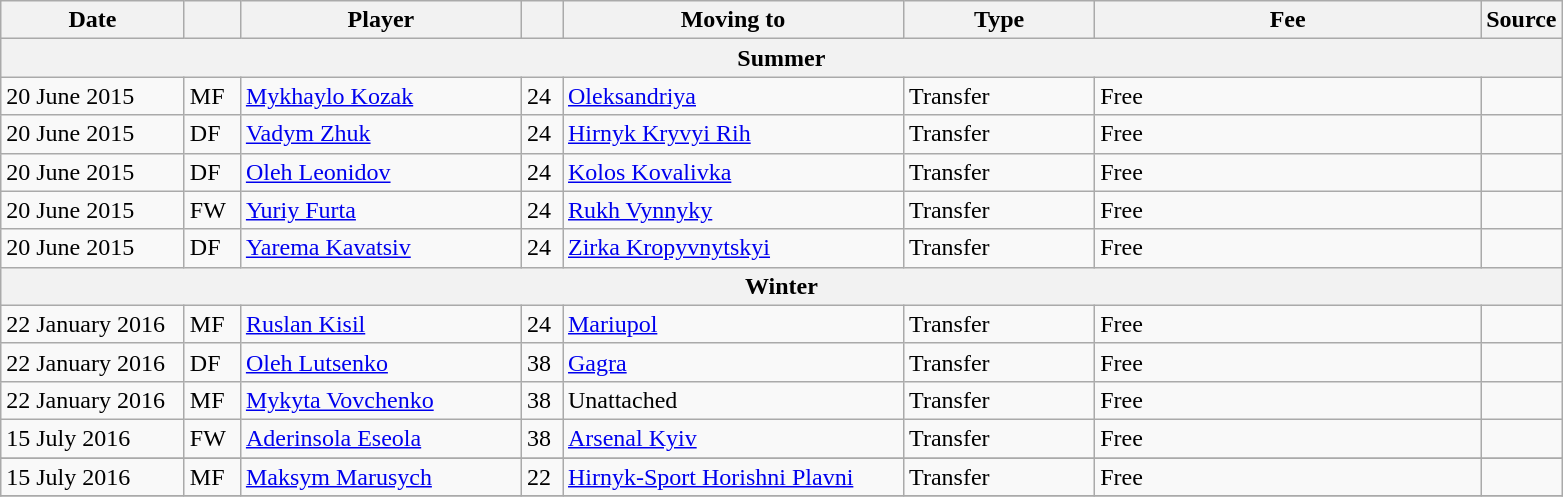<table class="wikitable sortable">
<tr>
<th style="width:115px;">Date</th>
<th style="width:30px;"></th>
<th style="width:180px;">Player</th>
<th style="width:20px;"></th>
<th style="width:220px;">Moving to</th>
<th style="width:120px;" class="unsortable">Type</th>
<th style="width:250px;" class="unsortable">Fee</th>
<th style="width:20px;">Source</th>
</tr>
<tr>
<th colspan=8>Summer</th>
</tr>
<tr>
<td>20 June 2015</td>
<td>MF</td>
<td> <a href='#'>Mykhaylo Kozak</a></td>
<td>24</td>
<td> <a href='#'>Oleksandriya</a></td>
<td>Transfer</td>
<td>Free</td>
<td></td>
</tr>
<tr>
<td>20 June 2015</td>
<td>DF</td>
<td> <a href='#'>Vadym Zhuk</a></td>
<td>24</td>
<td> <a href='#'>Hirnyk Kryvyi Rih</a></td>
<td>Transfer</td>
<td>Free</td>
<td></td>
</tr>
<tr>
<td>20 June 2015</td>
<td>DF</td>
<td> <a href='#'>Oleh Leonidov</a></td>
<td>24</td>
<td> <a href='#'>Kolos Kovalivka</a></td>
<td>Transfer</td>
<td>Free</td>
<td></td>
</tr>
<tr>
<td>20 June 2015</td>
<td>FW</td>
<td> <a href='#'>Yuriy Furta</a></td>
<td>24</td>
<td> <a href='#'>Rukh Vynnyky</a></td>
<td>Transfer</td>
<td>Free</td>
<td></td>
</tr>
<tr>
<td>20 June 2015</td>
<td>DF</td>
<td> <a href='#'>Yarema Kavatsiv</a></td>
<td>24</td>
<td> <a href='#'>Zirka Kropyvnytskyi</a></td>
<td>Transfer</td>
<td>Free</td>
<td></td>
</tr>
<tr>
<th colspan=8>Winter</th>
</tr>
<tr>
<td>22 January 2016</td>
<td>MF</td>
<td> <a href='#'>Ruslan Kisil</a></td>
<td>24</td>
<td> <a href='#'>Mariupol</a></td>
<td>Transfer</td>
<td>Free</td>
<td></td>
</tr>
<tr>
<td>22 January 2016</td>
<td>DF</td>
<td> <a href='#'>Oleh Lutsenko</a></td>
<td>38</td>
<td> <a href='#'>Gagra</a></td>
<td>Transfer</td>
<td>Free</td>
<td></td>
</tr>
<tr>
<td>22 January 2016</td>
<td>MF</td>
<td> <a href='#'>Mykyta Vovchenko</a></td>
<td>38</td>
<td>Unattached</td>
<td>Transfer</td>
<td>Free</td>
<td></td>
</tr>
<tr>
<td>15 July 2016</td>
<td>FW</td>
<td> <a href='#'>Aderinsola Eseola</a></td>
<td>38</td>
<td> <a href='#'>Arsenal Kyiv</a></td>
<td>Transfer</td>
<td>Free</td>
<td></td>
</tr>
<tr>
</tr>
<tr>
<td>15 July 2016</td>
<td>MF</td>
<td> <a href='#'>Maksym Marusych</a></td>
<td>22</td>
<td> <a href='#'>Hirnyk-Sport Horishni Plavni</a></td>
<td>Transfer</td>
<td>Free</td>
<td></td>
</tr>
<tr>
</tr>
</table>
